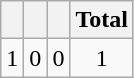<table class="wikitable">
<tr>
<th></th>
<th></th>
<th></th>
<th>Total</th>
</tr>
<tr style="text-align:center;">
<td>1</td>
<td>0</td>
<td>0</td>
<td>1</td>
</tr>
</table>
